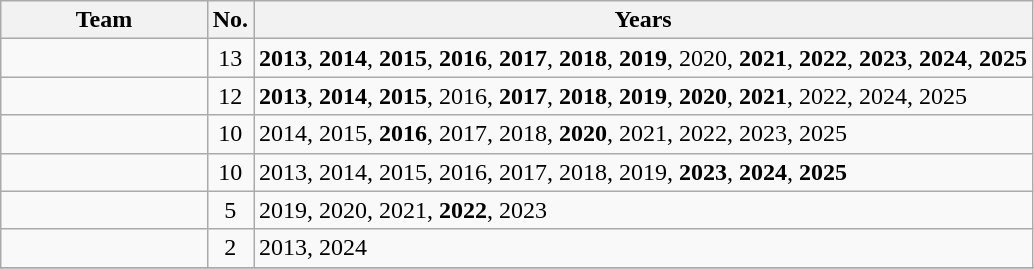<table class="wikitable sortable">
<tr>
<th width="20%">Team</th>
<th>No.</th>
<th>Years</th>
</tr>
<tr>
<td> </td>
<td align="center">13</td>
<td><strong>2013</strong>, <strong>2014</strong>, <strong>2015</strong>, <strong>2016</strong>, <strong>2017</strong>, <strong>2018</strong>, <strong>2019</strong>, 2020, <strong>2021</strong>, <strong>2022</strong>, <strong>2023</strong>, <strong>2024</strong>, <strong>2025</strong></td>
</tr>
<tr>
<td> </td>
<td align="center">12</td>
<td><strong>2013</strong>, <strong>2014</strong>, <strong>2015</strong>, 2016, <strong>2017</strong>, <strong>2018</strong>, <strong>2019</strong>, <strong>2020</strong>, <strong>2021</strong>, 2022, 2024, 2025</td>
</tr>
<tr>
<td> </td>
<td align="center">10</td>
<td>2014, 2015, <strong>2016</strong>, 2017, 2018, <strong>2020</strong>, 2021, 2022, 2023, 2025</td>
</tr>
<tr>
<td> </td>
<td align="center">10</td>
<td>2013, 2014, 2015, 2016, 2017, 2018, 2019, <strong>2023</strong>, <strong>2024</strong>, <strong>2025</strong></td>
</tr>
<tr>
<td> </td>
<td align="center">5</td>
<td>2019, 2020, 2021, <strong>2022</strong>, 2023</td>
</tr>
<tr>
<td> </td>
<td align="center">2</td>
<td>2013, 2024</td>
</tr>
<tr>
</tr>
</table>
